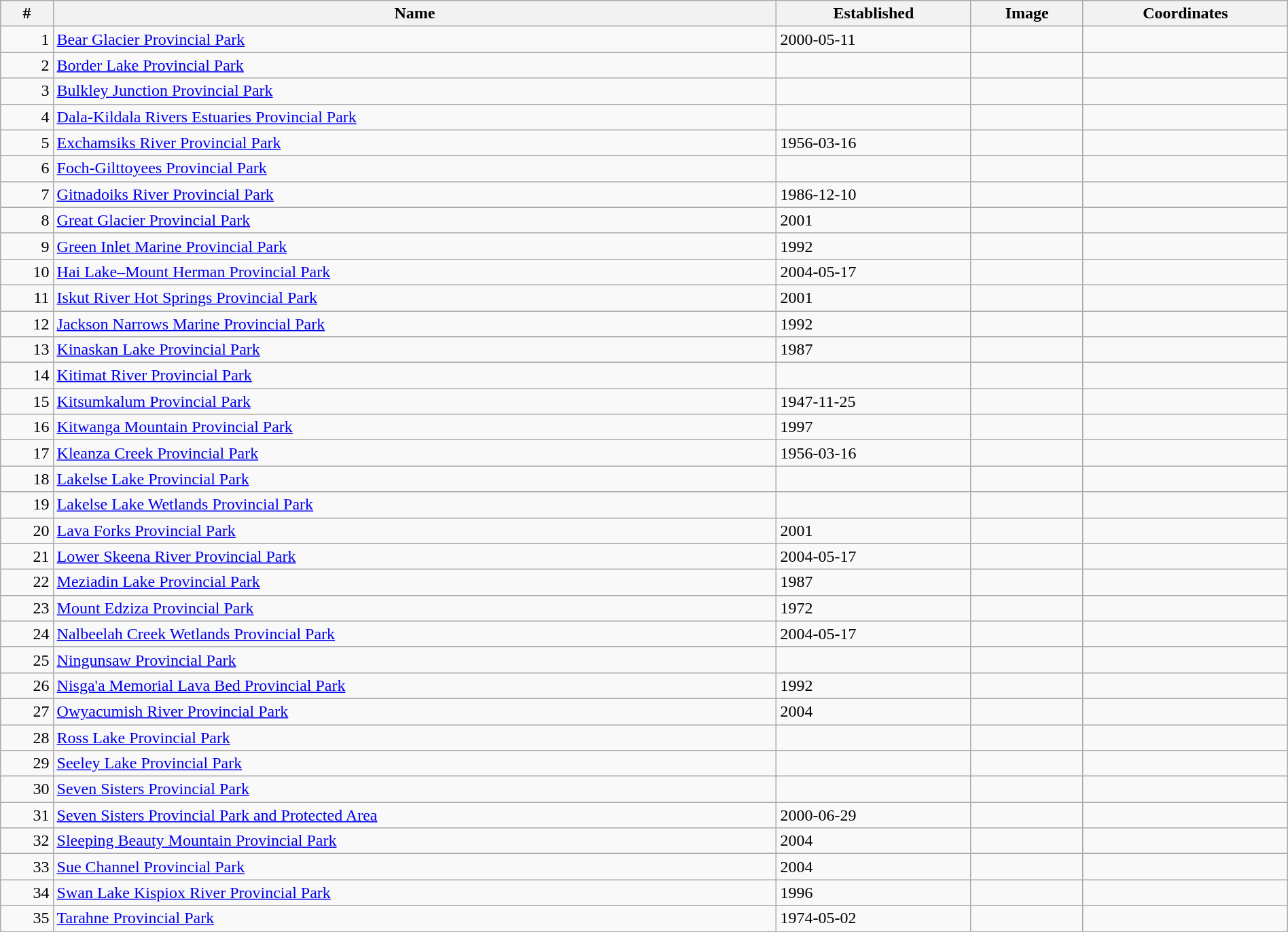<table class='wikitable sortable' style="width:100%">
<tr>
<th>#</th>
<th>Name</th>
<th>Established</th>
<th>Image</th>
<th>Coordinates</th>
</tr>
<tr>
<td style='text-align:right'>1</td>
<td><a href='#'>Bear Glacier Provincial Park</a></td>
<td>2000-05-11</td>
<td></td>
<td></td>
</tr>
<tr>
<td style='text-align:right'>2</td>
<td><a href='#'>Border Lake Provincial Park</a></td>
<td></td>
<td></td>
<td></td>
</tr>
<tr>
<td style='text-align:right'>3</td>
<td><a href='#'>Bulkley Junction Provincial Park</a></td>
<td></td>
<td></td>
<td></td>
</tr>
<tr>
<td style='text-align:right'>4</td>
<td><a href='#'>Dala-Kildala Rivers Estuaries Provincial Park</a></td>
<td></td>
<td></td>
<td></td>
</tr>
<tr>
<td style='text-align:right'>5</td>
<td><a href='#'>Exchamsiks River Provincial Park</a></td>
<td>1956-03-16</td>
<td></td>
<td></td>
</tr>
<tr>
<td style='text-align:right'>6</td>
<td><a href='#'>Foch-Gilttoyees Provincial Park</a></td>
<td></td>
<td></td>
<td></td>
</tr>
<tr>
<td style='text-align:right'>7</td>
<td><a href='#'>Gitnadoiks River Provincial Park</a></td>
<td>1986-12-10</td>
<td></td>
<td></td>
</tr>
<tr>
<td style='text-align:right'>8</td>
<td><a href='#'>Great Glacier Provincial Park</a></td>
<td>2001</td>
<td></td>
<td></td>
</tr>
<tr>
<td style='text-align:right'>9</td>
<td><a href='#'>Green Inlet Marine Provincial Park</a></td>
<td>1992</td>
<td></td>
<td></td>
</tr>
<tr>
<td style='text-align:right'>10</td>
<td><a href='#'>Hai Lake–Mount Herman Provincial Park</a></td>
<td>2004-05-17</td>
<td></td>
<td></td>
</tr>
<tr>
<td style='text-align:right'>11</td>
<td><a href='#'>Iskut River Hot Springs Provincial Park</a></td>
<td>2001</td>
<td></td>
<td></td>
</tr>
<tr>
<td style='text-align:right'>12</td>
<td><a href='#'>Jackson Narrows Marine Provincial Park</a></td>
<td>1992</td>
<td></td>
<td></td>
</tr>
<tr>
<td style='text-align:right'>13</td>
<td><a href='#'>Kinaskan Lake Provincial Park</a></td>
<td>1987</td>
<td></td>
<td></td>
</tr>
<tr>
<td style='text-align:right'>14</td>
<td><a href='#'>Kitimat River Provincial Park</a></td>
<td></td>
<td></td>
<td></td>
</tr>
<tr>
<td style='text-align:right'>15</td>
<td><a href='#'>Kitsumkalum Provincial Park</a></td>
<td>1947-11-25</td>
<td></td>
<td></td>
</tr>
<tr>
<td style='text-align:right'>16</td>
<td><a href='#'>Kitwanga Mountain Provincial Park</a></td>
<td>1997</td>
<td></td>
<td></td>
</tr>
<tr>
<td style='text-align:right'>17</td>
<td><a href='#'>Kleanza Creek Provincial Park</a></td>
<td>1956-03-16</td>
<td></td>
<td></td>
</tr>
<tr>
<td style='text-align:right'>18</td>
<td><a href='#'>Lakelse Lake Provincial Park</a></td>
<td></td>
<td></td>
<td></td>
</tr>
<tr>
<td style='text-align:right'>19</td>
<td><a href='#'>Lakelse Lake Wetlands Provincial Park</a></td>
<td></td>
<td></td>
<td></td>
</tr>
<tr>
<td style='text-align:right'>20</td>
<td><a href='#'>Lava Forks Provincial Park</a></td>
<td>2001</td>
<td></td>
<td></td>
</tr>
<tr>
<td style='text-align:right'>21</td>
<td><a href='#'>Lower Skeena River Provincial Park</a></td>
<td>2004-05-17</td>
<td></td>
<td></td>
</tr>
<tr>
<td style='text-align:right'>22</td>
<td><a href='#'>Meziadin Lake Provincial Park</a></td>
<td>1987</td>
<td></td>
<td></td>
</tr>
<tr>
<td style='text-align:right'>23</td>
<td><a href='#'>Mount Edziza Provincial Park</a></td>
<td>1972</td>
<td></td>
<td></td>
</tr>
<tr>
<td style='text-align:right'>24</td>
<td><a href='#'>Nalbeelah Creek Wetlands Provincial Park</a></td>
<td>2004-05-17</td>
<td></td>
<td></td>
</tr>
<tr>
<td style='text-align:right'>25</td>
<td><a href='#'>Ningunsaw Provincial Park</a></td>
<td></td>
<td></td>
<td></td>
</tr>
<tr>
<td style='text-align:right'>26</td>
<td><a href='#'>Nisga'a Memorial Lava Bed Provincial Park</a></td>
<td>1992</td>
<td></td>
<td></td>
</tr>
<tr>
<td style='text-align:right'>27</td>
<td><a href='#'>Owyacumish River Provincial Park</a></td>
<td>2004</td>
<td></td>
<td></td>
</tr>
<tr>
<td style='text-align:right'>28</td>
<td><a href='#'>Ross Lake Provincial Park</a></td>
<td></td>
<td></td>
<td></td>
</tr>
<tr>
<td style='text-align:right'>29</td>
<td><a href='#'>Seeley Lake Provincial Park</a></td>
<td></td>
<td></td>
<td></td>
</tr>
<tr>
<td style='text-align:right'>30</td>
<td><a href='#'>Seven Sisters Provincial Park</a></td>
<td></td>
<td></td>
<td></td>
</tr>
<tr>
<td style='text-align:right'>31</td>
<td><a href='#'>Seven Sisters Provincial Park and Protected Area</a></td>
<td>2000-06-29</td>
<td></td>
<td></td>
</tr>
<tr>
<td style='text-align:right'>32</td>
<td><a href='#'>Sleeping Beauty Mountain Provincial Park</a></td>
<td>2004</td>
<td></td>
<td></td>
</tr>
<tr>
<td style='text-align:right'>33</td>
<td><a href='#'>Sue Channel Provincial Park</a></td>
<td>2004</td>
<td></td>
<td></td>
</tr>
<tr>
<td style='text-align:right'>34</td>
<td><a href='#'>Swan Lake Kispiox River Provincial Park</a></td>
<td>1996</td>
<td></td>
<td></td>
</tr>
<tr>
<td style='text-align:right'>35</td>
<td><a href='#'>Tarahne Provincial Park</a></td>
<td>1974-05-02</td>
<td></td>
<td></td>
</tr>
</table>
